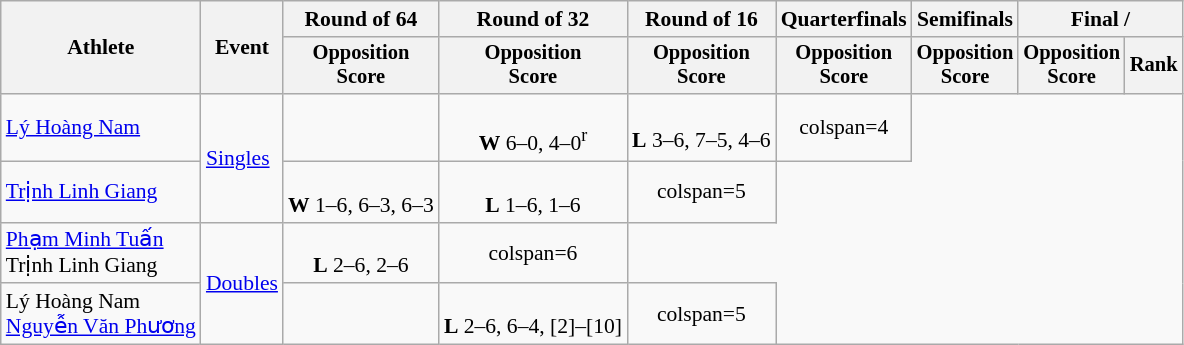<table class=wikitable style="font-size:90%">
<tr>
<th rowspan="2">Athlete</th>
<th rowspan="2">Event</th>
<th>Round of 64</th>
<th>Round of 32</th>
<th>Round of 16</th>
<th>Quarterfinals</th>
<th>Semifinals</th>
<th colspan=2>Final / </th>
</tr>
<tr style="font-size:95%">
<th>Opposition<br>Score</th>
<th>Opposition<br>Score</th>
<th>Opposition<br>Score</th>
<th>Opposition<br>Score</th>
<th>Opposition<br>Score</th>
<th>Opposition<br>Score</th>
<th>Rank</th>
</tr>
<tr align=center>
<td align=left><a href='#'>Lý Hoàng Nam</a></td>
<td align=left rowspan=2><a href='#'>Singles</a></td>
<td></td>
<td>  <br><strong>W</strong> 6–0, 4–0<sup>r</sup></td>
<td> <br><strong>L</strong> 3–6, 7–5, 4–6</td>
<td>colspan=4 </td>
</tr>
<tr align=center>
<td align=left><a href='#'>Trịnh Linh Giang</a></td>
<td> <br><strong>W</strong> 1–6, 6–3, 6–3</td>
<td> <br><strong>L</strong> 1–6, 1–6</td>
<td>colspan=5 </td>
</tr>
<tr align=center>
<td align=left><a href='#'>Phạm Minh Tuấn</a><br>Trịnh Linh Giang</td>
<td align=left rowspan=2><a href='#'>Doubles</a></td>
<td> <br><strong>L</strong> 2–6, 2–6</td>
<td>colspan=6 </td>
</tr>
<tr align=center>
<td align=left>Lý Hoàng Nam<br><a href='#'>Nguyễn Văn Phương</a></td>
<td></td>
<td> <br><strong>L</strong> 2–6, 6–4, [2]–[10]</td>
<td>colspan=5 </td>
</tr>
</table>
